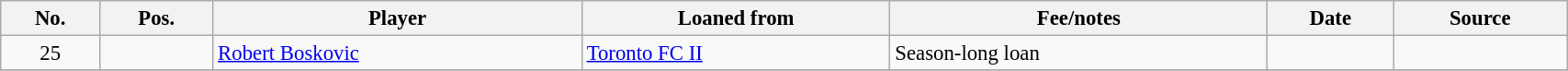<table class="wikitable sortable" style="width:90%; text-align:center; font-size:95%; text-align:left;">
<tr>
<th>No.</th>
<th>Pos.</th>
<th>Player</th>
<th>Loaned from</th>
<th>Fee/notes</th>
<th>Date</th>
<th>Source</th>
</tr>
<tr>
<td align=center>25</td>
<td align=center></td>
<td align=Boskovic, Robert> <a href='#'>Robert Boskovic</a></td>
<td> <a href='#'>Toronto FC II</a></td>
<td>Season-long loan</td>
<td></td>
<td></td>
</tr>
<tr>
</tr>
</table>
